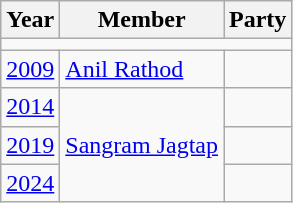<table class="wikitable">
<tr>
<th>Year</th>
<th>Member</th>
<th colspan="2">Party</th>
</tr>
<tr>
<td colspan="4"></td>
</tr>
<tr>
<td><a href='#'>2009</a></td>
<td><a href='#'>Anil Rathod</a></td>
<td></td>
</tr>
<tr>
<td><a href='#'>2014</a></td>
<td rowspan="3"><a href='#'>Sangram Jagtap</a></td>
<td></td>
</tr>
<tr>
<td><a href='#'>2019</a></td>
</tr>
<tr>
<td><a href='#'>2024</a></td>
<td></td>
</tr>
</table>
